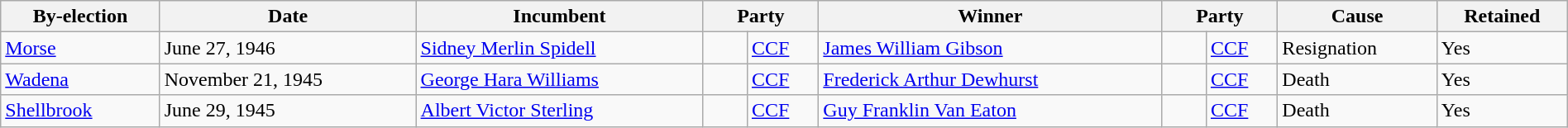<table class=wikitable style="width:100%">
<tr>
<th>By-election</th>
<th>Date</th>
<th>Incumbent</th>
<th colspan=2>Party</th>
<th>Winner</th>
<th colspan=2>Party</th>
<th>Cause</th>
<th>Retained</th>
</tr>
<tr>
<td><a href='#'>Morse</a></td>
<td>June 27, 1946</td>
<td><a href='#'>Sidney Merlin Spidell</a></td>
<td>    </td>
<td><a href='#'>CCF</a></td>
<td><a href='#'>James William Gibson</a></td>
<td>    </td>
<td><a href='#'>CCF</a></td>
<td>Resignation</td>
<td>Yes</td>
</tr>
<tr>
<td><a href='#'>Wadena</a></td>
<td>November 21, 1945</td>
<td><a href='#'>George Hara Williams</a></td>
<td>    </td>
<td><a href='#'>CCF</a></td>
<td><a href='#'>Frederick Arthur Dewhurst</a></td>
<td>    </td>
<td><a href='#'>CCF</a></td>
<td>Death</td>
<td>Yes</td>
</tr>
<tr>
<td><a href='#'>Shellbrook</a></td>
<td>June 29, 1945</td>
<td><a href='#'>Albert Victor Sterling</a></td>
<td>    </td>
<td><a href='#'>CCF</a></td>
<td><a href='#'>Guy Franklin Van Eaton</a></td>
<td>    </td>
<td><a href='#'>CCF</a></td>
<td>Death</td>
<td>Yes</td>
</tr>
</table>
